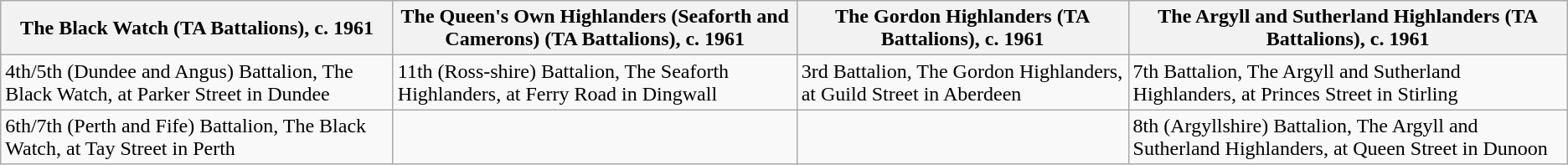<table class="wikitable">
<tr>
<th>The Black Watch (TA Battalions), c. 1961</th>
<th>The Queen's Own Highlanders (Seaforth and Camerons) (TA Battalions), c. 1961</th>
<th>The Gordon Highlanders (TA Battalions), c. 1961</th>
<th>The Argyll and Sutherland Highlanders (TA Battalions), c. 1961</th>
</tr>
<tr>
<td>4th/5th (Dundee and Angus) Battalion, The Black Watch, at Parker Street in Dundee</td>
<td>11th (Ross-shire) Battalion, The Seaforth Highlanders, at Ferry Road in Dingwall</td>
<td>3rd Battalion, The Gordon Highlanders, at Guild Street in Aberdeen</td>
<td>7th Battalion, The Argyll and Sutherland Highlanders, at Princes Street in Stirling</td>
</tr>
<tr>
<td>6th/7th (Perth and Fife) Battalion, The Black Watch, at Tay Street in Perth</td>
<td></td>
<td></td>
<td>8th (Argyllshire) Battalion, The Argyll and Sutherland Highlanders, at Queen Street in Dunoon</td>
</tr>
</table>
